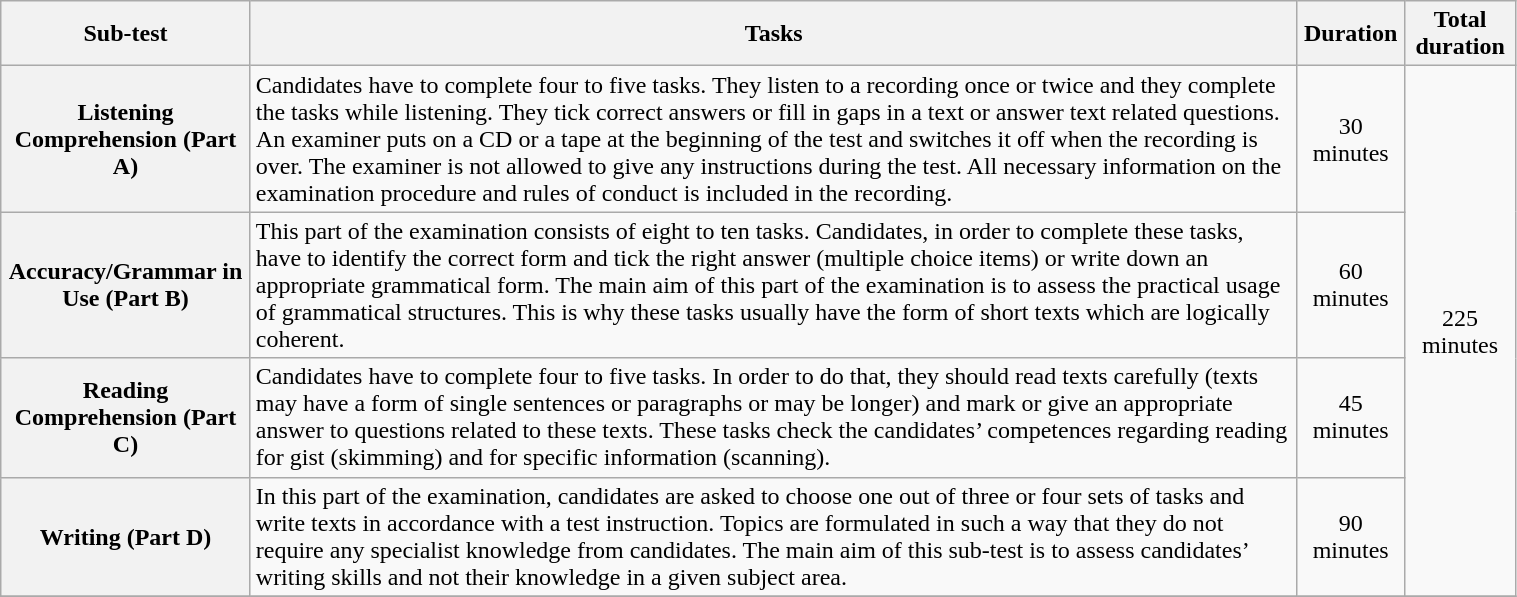<table class="wikitable" width="80%">
<tr>
<th scope="col">Sub-test</th>
<th scope="col">Tasks</th>
<th scope="col">Duration</th>
<th scope="col">Total duration</th>
</tr>
<tr>
<th scope="row">Listening Comprehension (Part A)</th>
<td>Candidates have to complete four to five tasks. They listen to a recording once or twice and they complete the tasks while listening. They tick correct answers or fill in gaps in a text or answer text related questions. An examiner puts on a CD or a tape at the beginning of the test and switches it off when the recording is over. The examiner is not allowed to give any instructions during the test. All necessary information on the examination procedure and rules of conduct is included in the recording.</td>
<td align="center">30 minutes</td>
<td rowspan="4" style="text-align: center;">225 minutes</td>
</tr>
<tr>
<th scope="row">Accuracy/Grammar in Use (Part B)</th>
<td>This part of the examination consists of eight to ten tasks. Candidates, in order to complete these tasks, have to identify the correct form and tick the right answer (multiple choice items) or write down an appropriate grammatical form. The main aim of this part of the examination is to assess the practical usage of grammatical structures. This is why these tasks usually have the form of short texts which are logically coherent.</td>
<td align="center">60 minutes</td>
</tr>
<tr>
<th scope="row">Reading Comprehension (Part C)</th>
<td>Candidates have to complete four to five tasks. In order to do that, they should read texts carefully (texts may have a form of single sentences or paragraphs or may be longer) and mark or give an appropriate answer to questions related to these texts. These tasks check the candidates’ competences regarding reading for gist (skimming) and for specific information (scanning).</td>
<td align="center">45 minutes</td>
</tr>
<tr>
<th scope="row">Writing (Part D)</th>
<td>In this part of the examination, candidates are asked to choose one out of three or four sets of tasks and write texts in accordance with a test instruction. Topics are formulated in such a way that they do not require any specialist knowledge from candidates. The main aim of this sub-test is to assess candidates’ writing skills and not their knowledge in a given subject area.</td>
<td align="center">90 minutes</td>
</tr>
<tr>
</tr>
</table>
